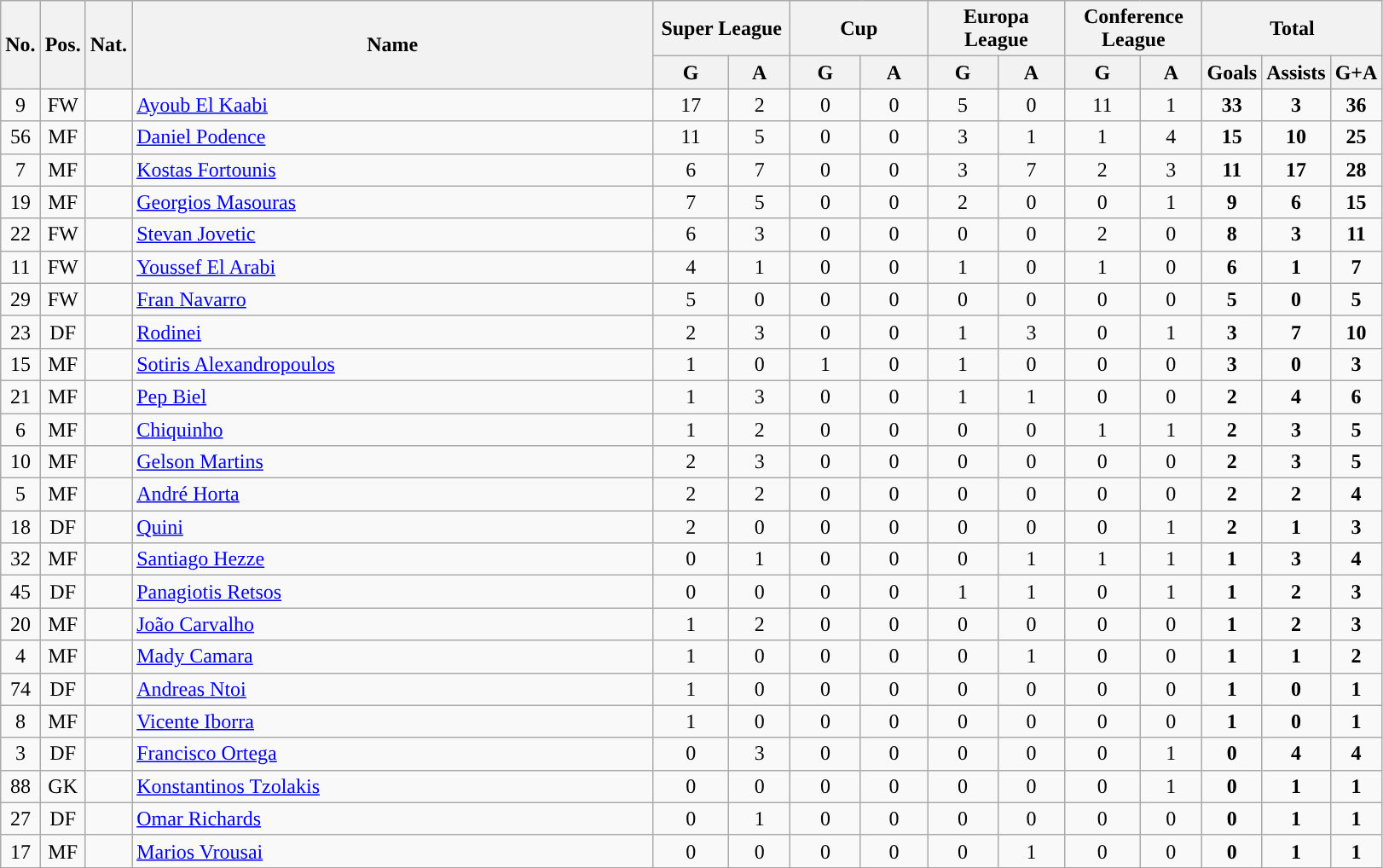<table class="wikitable sortable" style="text-align:center">
<tr>
<th style="text-align:center;" rowspan="2";>No.</th>
<th style="text-align:center;" rowspan="2";>Pos.</th>
<th style="text-align:center;" rowspan="2";>Nat.</th>
<th style="text-align:center; width:400px;" rowspan="2";>Name</th>
<th style="text-align:center; width:100px;" colspan="2">Super League</th>
<th style="text-align:center; width:100px;" colspan="2">Cup</th>
<th style="text-align:center; width:100px;" colspan="2">Europa League</th>
<th style="text-align:center; width:100px;" colspan="2">Conference League</th>
<th style="text-align:center; width:100px;" colspan="3">Total</th>
</tr>
<tr>
<th style="text-align:center;">G</th>
<th style="text-align:center;">A</th>
<th style="text-align:center;">G</th>
<th style="text-align:center;">A</th>
<th style="text-align:center;">G</th>
<th style="text-align:center;">A</th>
<th style="text-align:center;">G</th>
<th style="text-align:center;">A</th>
<th style="text-align:center;">Goals</th>
<th style="text-align:center;">Assists</th>
<th style="text-align:center;">G+A</th>
</tr>
<tr>
<td>9</td>
<td>FW</td>
<td></td>
<td align=left><a href='#'>Ayoub El Kaabi</a></td>
<td>17</td>
<td>2</td>
<td>0</td>
<td>0</td>
<td>5</td>
<td>0</td>
<td>11</td>
<td>1</td>
<td><strong>33</strong></td>
<td><strong>3</strong></td>
<td><strong>36</strong></td>
</tr>
<tr>
<td>56</td>
<td>MF</td>
<td></td>
<td align="left"><a href='#'>Daniel Podence</a></td>
<td>11</td>
<td>5</td>
<td>0</td>
<td>0</td>
<td>3</td>
<td>1</td>
<td>1</td>
<td>4</td>
<td><strong>15</strong></td>
<td><strong>10</strong></td>
<td><strong>25</strong></td>
</tr>
<tr>
<td>7</td>
<td>MF</td>
<td></td>
<td align=left><a href='#'>Kostas Fortounis</a></td>
<td>6</td>
<td>7</td>
<td>0</td>
<td>0</td>
<td>3</td>
<td>7</td>
<td>2</td>
<td>3</td>
<td><strong>11</strong></td>
<td><strong>17</strong></td>
<td><strong>28</strong></td>
</tr>
<tr>
<td>19</td>
<td>MF</td>
<td></td>
<td align="left"><a href='#'>Georgios Masouras</a></td>
<td>7</td>
<td>5</td>
<td>0</td>
<td>0</td>
<td>2</td>
<td>0</td>
<td>0</td>
<td>1</td>
<td><strong>9</strong></td>
<td><strong>6</strong></td>
<td><strong>15</strong></td>
</tr>
<tr>
<td>22</td>
<td>FW</td>
<td></td>
<td align=left><a href='#'>Stevan Jovetic</a></td>
<td>6</td>
<td>3</td>
<td>0</td>
<td>0</td>
<td>0</td>
<td>0</td>
<td>2</td>
<td>0</td>
<td><strong>8</strong></td>
<td><strong>3</strong></td>
<td><strong>11</strong></td>
</tr>
<tr>
<td>11</td>
<td>FW</td>
<td></td>
<td align=left><a href='#'>Youssef El Arabi</a></td>
<td>4</td>
<td>1</td>
<td>0</td>
<td>0</td>
<td>1</td>
<td>0</td>
<td>1</td>
<td>0</td>
<td><strong>6</strong></td>
<td><strong>1</strong></td>
<td><strong>7</strong></td>
</tr>
<tr>
<td>29</td>
<td>FW</td>
<td></td>
<td align=left><a href='#'>Fran Navarro</a></td>
<td>5</td>
<td>0</td>
<td>0</td>
<td>0</td>
<td>0</td>
<td>0</td>
<td>0</td>
<td>0</td>
<td><strong>5</strong></td>
<td><strong>0</strong></td>
<td><strong>5</strong></td>
</tr>
<tr>
<td>23</td>
<td>DF</td>
<td></td>
<td align=left><a href='#'>Rodinei</a></td>
<td>2</td>
<td>3</td>
<td>0</td>
<td>0</td>
<td>1</td>
<td>3</td>
<td>0</td>
<td>1</td>
<td><strong>3</strong></td>
<td><strong>7</strong></td>
<td><strong>10</strong></td>
</tr>
<tr>
<td>15</td>
<td>MF</td>
<td></td>
<td align=left><a href='#'>Sotiris Alexandropoulos</a></td>
<td>1</td>
<td>0</td>
<td>1</td>
<td>0</td>
<td>1</td>
<td>0</td>
<td>0</td>
<td>0</td>
<td><strong>3</strong></td>
<td><strong>0</strong></td>
<td><strong>3</strong></td>
</tr>
<tr>
<td>21</td>
<td>MF</td>
<td></td>
<td align=left><a href='#'>Pep Biel</a></td>
<td>1</td>
<td>3</td>
<td>0</td>
<td>0</td>
<td>1</td>
<td>1</td>
<td>0</td>
<td>0</td>
<td><strong>2</strong></td>
<td><strong>4</strong></td>
<td><strong>6</strong></td>
</tr>
<tr>
<td>6</td>
<td>MF</td>
<td></td>
<td align=left><a href='#'>Chiquinho</a></td>
<td>1</td>
<td>2</td>
<td>0</td>
<td>0</td>
<td>0</td>
<td>0</td>
<td>1</td>
<td>1</td>
<td><strong>2</strong></td>
<td><strong>3</strong></td>
<td><strong>5</strong></td>
</tr>
<tr>
<td>10</td>
<td>MF</td>
<td></td>
<td align=left><a href='#'>Gelson Martins</a></td>
<td>2</td>
<td>3</td>
<td>0</td>
<td>0</td>
<td>0</td>
<td>0</td>
<td>0</td>
<td>0</td>
<td><strong>2</strong></td>
<td><strong>3</strong></td>
<td><strong>5</strong></td>
</tr>
<tr>
<td>5</td>
<td>MF</td>
<td></td>
<td align=left><a href='#'>André Horta</a></td>
<td>2</td>
<td>2</td>
<td>0</td>
<td>0</td>
<td>0</td>
<td>0</td>
<td>0</td>
<td>0</td>
<td><strong>2</strong></td>
<td><strong>2</strong></td>
<td><strong>4</strong></td>
</tr>
<tr>
<td>18</td>
<td>DF</td>
<td></td>
<td align=left><a href='#'>Quini</a></td>
<td>2</td>
<td>0</td>
<td>0</td>
<td>0</td>
<td>0</td>
<td>0</td>
<td>0</td>
<td>1</td>
<td><strong>2</strong></td>
<td><strong>1</strong></td>
<td><strong>3</strong></td>
</tr>
<tr>
<td>32</td>
<td>MF</td>
<td></td>
<td align=left><a href='#'>Santiago Hezze</a></td>
<td>0</td>
<td>1</td>
<td>0</td>
<td>0</td>
<td>0</td>
<td>1</td>
<td>1</td>
<td>1</td>
<td><strong>1</strong></td>
<td><strong>3</strong></td>
<td><strong>4</strong></td>
</tr>
<tr>
<td>45</td>
<td>DF</td>
<td></td>
<td align=left><a href='#'>Panagiotis Retsos</a></td>
<td>0</td>
<td>0</td>
<td>0</td>
<td>0</td>
<td>1</td>
<td>1</td>
<td>0</td>
<td>1</td>
<td><strong>1</strong></td>
<td><strong>2</strong></td>
<td><strong>3</strong></td>
</tr>
<tr>
<td>20</td>
<td>MF</td>
<td></td>
<td align=left><a href='#'>João Carvalho</a></td>
<td>1</td>
<td>2</td>
<td>0</td>
<td>0</td>
<td>0</td>
<td>0</td>
<td>0</td>
<td>0</td>
<td><strong>1</strong></td>
<td><strong>2</strong></td>
<td><strong>3</strong></td>
</tr>
<tr>
<td>4</td>
<td>MF</td>
<td></td>
<td align=left><a href='#'>Mady Camara</a></td>
<td>1</td>
<td>0</td>
<td>0</td>
<td>0</td>
<td>0</td>
<td>1</td>
<td>0</td>
<td>0</td>
<td><strong>1</strong></td>
<td><strong>1</strong></td>
<td><strong>2</strong></td>
</tr>
<tr>
<td>74</td>
<td>DF</td>
<td></td>
<td align=left><a href='#'>Andreas Ntoi</a></td>
<td>1</td>
<td>0</td>
<td>0</td>
<td>0</td>
<td>0</td>
<td>0</td>
<td>0</td>
<td>0</td>
<td><strong>1</strong></td>
<td><strong>0</strong></td>
<td><strong>1</strong></td>
</tr>
<tr>
<td>8</td>
<td>MF</td>
<td></td>
<td align=left><a href='#'>Vicente Iborra</a></td>
<td>1</td>
<td>0</td>
<td>0</td>
<td>0</td>
<td>0</td>
<td>0</td>
<td>0</td>
<td>0</td>
<td><strong>1</strong></td>
<td><strong>0</strong></td>
<td><strong>1</strong></td>
</tr>
<tr>
<td>3</td>
<td>DF</td>
<td></td>
<td align=left><a href='#'>Francisco Ortega</a></td>
<td>0</td>
<td>3</td>
<td>0</td>
<td>0</td>
<td>0</td>
<td>0</td>
<td>0</td>
<td>1</td>
<td><strong>0</strong></td>
<td><strong>4</strong></td>
<td><strong>4</strong></td>
</tr>
<tr>
<td>88</td>
<td>GK</td>
<td></td>
<td align=left><a href='#'>Konstantinos Tzolakis</a></td>
<td>0</td>
<td>0</td>
<td>0</td>
<td>0</td>
<td>0</td>
<td>0</td>
<td>0</td>
<td>1</td>
<td><strong>0</strong></td>
<td><strong>1</strong></td>
<td><strong>1</strong></td>
</tr>
<tr>
<td>27</td>
<td>DF</td>
<td></td>
<td align=left><a href='#'>Omar Richards</a></td>
<td>0</td>
<td>1</td>
<td>0</td>
<td>0</td>
<td>0</td>
<td>0</td>
<td>0</td>
<td>0</td>
<td><strong>0</strong></td>
<td><strong>1</strong></td>
<td><strong>1</strong></td>
</tr>
<tr>
<td>17</td>
<td>MF</td>
<td></td>
<td align=left><a href='#'>Marios Vrousai</a></td>
<td>0</td>
<td>0</td>
<td>0</td>
<td>0</td>
<td>0</td>
<td>1</td>
<td>0</td>
<td>0</td>
<td><strong>0</strong></td>
<td><strong>1</strong></td>
<td><strong>1</strong></td>
</tr>
</table>
